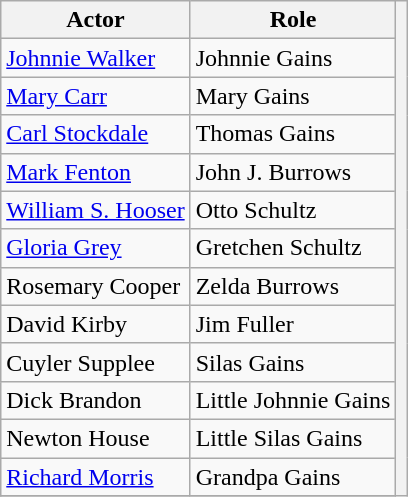<table class="wikitable">
<tr>
<th>Actor</th>
<th>Role</th>
<th rowspan=15 style="text-align: center;"></th>
</tr>
<tr>
<td><a href='#'>Johnnie Walker</a></td>
<td>Johnnie Gains</td>
</tr>
<tr>
<td><a href='#'>Mary Carr</a></td>
<td>Mary Gains</td>
</tr>
<tr>
<td><a href='#'>Carl Stockdale</a></td>
<td>Thomas Gains</td>
</tr>
<tr>
<td><a href='#'>Mark Fenton</a></td>
<td>John J. Burrows</td>
</tr>
<tr>
<td><a href='#'>William S. Hooser</a></td>
<td>Otto Schultz</td>
</tr>
<tr>
<td><a href='#'>Gloria Grey</a></td>
<td>Gretchen Schultz</td>
</tr>
<tr>
<td>Rosemary Cooper</td>
<td>Zelda Burrows</td>
</tr>
<tr>
<td>David Kirby</td>
<td>Jim Fuller</td>
</tr>
<tr>
<td>Cuyler Supplee</td>
<td>Silas Gains</td>
</tr>
<tr>
<td>Dick Brandon</td>
<td>Little Johnnie Gains</td>
</tr>
<tr>
<td>Newton House</td>
<td>Little Silas Gains</td>
</tr>
<tr>
<td><a href='#'>Richard Morris</a></td>
<td>Grandpa Gains</td>
</tr>
<tr>
</tr>
</table>
